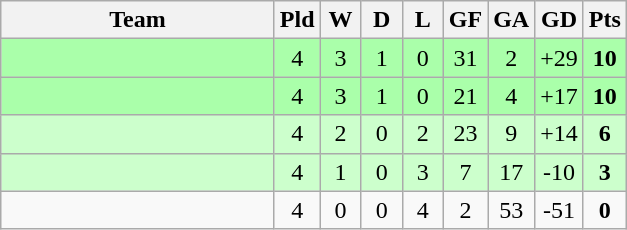<table class=wikitable style="text-align:center">
<tr>
<th width=175>Team</th>
<th width=20>Pld</th>
<th width=20>W</th>
<th width=20>D</th>
<th width=20>L</th>
<th width=20>GF</th>
<th width=20>GA</th>
<th width=20>GD</th>
<th width=20>Pts</th>
</tr>
<tr style="background:#AAFFAA;">
<td align=left></td>
<td>4</td>
<td>3</td>
<td>1</td>
<td>0</td>
<td>31</td>
<td>2</td>
<td>+29</td>
<td><strong>10</strong></td>
</tr>
<tr style="background:#AAFFAA;">
<td align=left></td>
<td>4</td>
<td>3</td>
<td>1</td>
<td>0</td>
<td>21</td>
<td>4</td>
<td>+17</td>
<td><strong>10</strong></td>
</tr>
<tr style="background:#ccffcc;">
<td align=left></td>
<td>4</td>
<td>2</td>
<td>0</td>
<td>2</td>
<td>23</td>
<td>9</td>
<td>+14</td>
<td><strong>6</strong></td>
</tr>
<tr style="background:#ccffcc;">
<td align=left></td>
<td>4</td>
<td>1</td>
<td>0</td>
<td>3</td>
<td>7</td>
<td>17</td>
<td>-10</td>
<td><strong>3</strong></td>
</tr>
<tr>
<td align=left></td>
<td>4</td>
<td>0</td>
<td>0</td>
<td>4</td>
<td>2</td>
<td>53</td>
<td>-51</td>
<td><strong>0</strong></td>
</tr>
</table>
